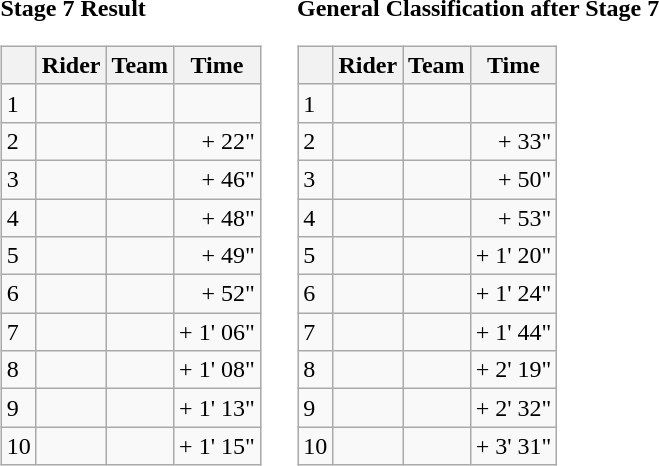<table>
<tr>
<td><strong>Stage 7 Result</strong><br><table class="wikitable">
<tr>
<th></th>
<th>Rider</th>
<th>Team</th>
<th>Time</th>
</tr>
<tr>
<td>1</td>
<td></td>
<td></td>
<td align="right"></td>
</tr>
<tr>
<td>2</td>
<td></td>
<td></td>
<td align="right">+ 22"</td>
</tr>
<tr>
<td>3</td>
<td></td>
<td></td>
<td align="right">+ 46"</td>
</tr>
<tr>
<td>4</td>
<td></td>
<td></td>
<td align="right">+ 48"</td>
</tr>
<tr>
<td>5</td>
<td></td>
<td></td>
<td align="right">+ 49"</td>
</tr>
<tr>
<td>6</td>
<td> </td>
<td></td>
<td align="right">+ 52"</td>
</tr>
<tr>
<td>7</td>
<td></td>
<td></td>
<td align="right">+ 1' 06"</td>
</tr>
<tr>
<td>8</td>
<td></td>
<td></td>
<td align="right">+ 1' 08"</td>
</tr>
<tr>
<td>9</td>
<td></td>
<td></td>
<td align="right">+ 1' 13"</td>
</tr>
<tr>
<td>10</td>
<td></td>
<td></td>
<td align="right">+ 1' 15"</td>
</tr>
</table>
</td>
<td></td>
<td><strong>General Classification after Stage 7</strong><br><table class="wikitable">
<tr>
<th></th>
<th>Rider</th>
<th>Team</th>
<th>Time</th>
</tr>
<tr>
<td>1</td>
<td></td>
<td></td>
<td align="right"> </td>
</tr>
<tr>
<td>2</td>
<td></td>
<td></td>
<td align="right">+ 33"</td>
</tr>
<tr>
<td>3</td>
<td>   </td>
<td></td>
<td align="right">+ 50"</td>
</tr>
<tr>
<td>4</td>
<td> </td>
<td></td>
<td align="right">+ 53"</td>
</tr>
<tr>
<td>5</td>
<td></td>
<td></td>
<td align="right">+ 1' 20"</td>
</tr>
<tr>
<td>6</td>
<td></td>
<td></td>
<td align="right">+ 1' 24"</td>
</tr>
<tr>
<td>7</td>
<td></td>
<td></td>
<td align="right">+ 1' 44"</td>
</tr>
<tr>
<td>8</td>
<td></td>
<td></td>
<td align="right">+ 2' 19"</td>
</tr>
<tr>
<td>9</td>
<td></td>
<td></td>
<td align="right">+ 2' 32"</td>
</tr>
<tr>
<td>10</td>
<td></td>
<td></td>
<td align="right">+ 3' 31"</td>
</tr>
</table>
</td>
</tr>
</table>
